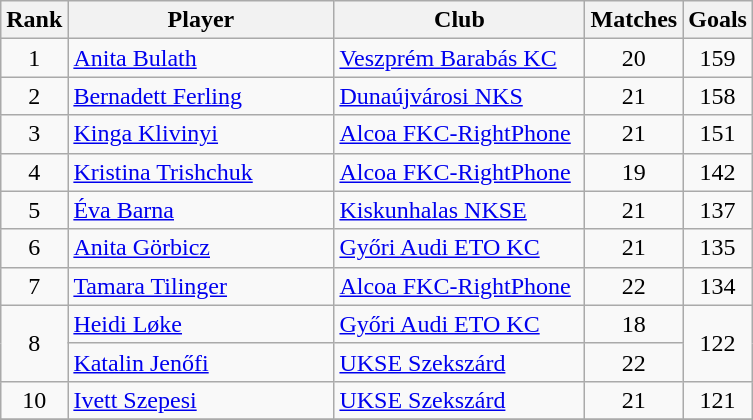<table class="wikitable" style="text-align:center">
<tr>
<th>Rank</th>
<th>Player</th>
<th>Club</th>
<th>Matches</th>
<th>Goals</th>
</tr>
<tr>
<td>1</td>
<td align="left" width=170> <a href='#'>Anita Bulath</a></td>
<td align="left" width=160><a href='#'>Veszprém Barabás KC</a></td>
<td>20</td>
<td>159</td>
</tr>
<tr>
<td>2</td>
<td align="left"> <a href='#'>Bernadett Ferling</a></td>
<td align="left"><a href='#'>Dunaújvárosi NKS</a></td>
<td>21</td>
<td>158</td>
</tr>
<tr>
<td>3</td>
<td align="left"> <a href='#'>Kinga Klivinyi</a></td>
<td align="left"><a href='#'>Alcoa FKC-RightPhone</a></td>
<td>21</td>
<td>151</td>
</tr>
<tr>
<td>4</td>
<td align="left"> <a href='#'>Kristina Trishchuk</a></td>
<td align="left"><a href='#'>Alcoa FKC-RightPhone</a></td>
<td>19</td>
<td>142</td>
</tr>
<tr>
<td>5</td>
<td align="left"> <a href='#'>Éva Barna</a></td>
<td align="left"><a href='#'>Kiskunhalas NKSE</a></td>
<td>21</td>
<td>137</td>
</tr>
<tr>
<td>6</td>
<td align="left"> <a href='#'>Anita Görbicz</a></td>
<td align="left"><a href='#'>Győri Audi ETO KC</a></td>
<td>21</td>
<td>135</td>
</tr>
<tr>
<td>7</td>
<td align="left"> <a href='#'>Tamara Tilinger</a></td>
<td align="left"><a href='#'>Alcoa FKC-RightPhone</a></td>
<td>22</td>
<td>134</td>
</tr>
<tr>
<td rowspan=2>8</td>
<td align="left"> <a href='#'>Heidi Løke</a></td>
<td align="left"><a href='#'>Győri Audi ETO KC</a></td>
<td>18</td>
<td rowspan=2>122</td>
</tr>
<tr>
<td align="left"> <a href='#'>Katalin Jenőfi</a></td>
<td align="left"><a href='#'>UKSE Szekszárd</a></td>
<td>22</td>
</tr>
<tr>
<td>10</td>
<td align="left"> <a href='#'>Ivett Szepesi</a></td>
<td align="left"><a href='#'>UKSE Szekszárd</a></td>
<td>21</td>
<td>121</td>
</tr>
<tr>
</tr>
</table>
